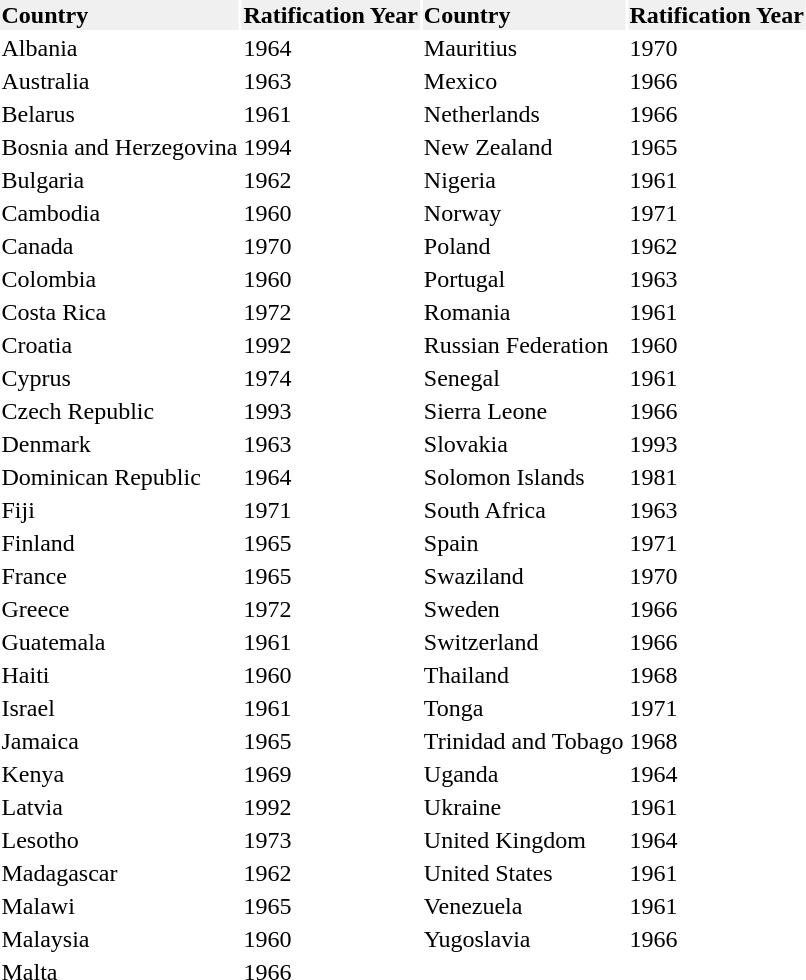<table>
<tr style="text-align:left; background:#f0f0f0;">
<td><strong>Country</strong></td>
<td><strong>Ratification Year</strong></td>
<td><strong>Country</strong></td>
<td><strong>Ratification Year</strong></td>
</tr>
<tr>
<td>Albania</td>
<td>1964</td>
<td>Mauritius</td>
<td>1970</td>
</tr>
<tr>
<td>Australia</td>
<td>1963</td>
<td>Mexico</td>
<td>1966</td>
</tr>
<tr>
<td>Belarus</td>
<td>1961</td>
<td>Netherlands</td>
<td>1966</td>
</tr>
<tr>
<td>Bosnia and Herzegovina</td>
<td>1994</td>
<td>New Zealand</td>
<td>1965</td>
</tr>
<tr>
<td>Bulgaria</td>
<td>1962</td>
<td>Nigeria</td>
<td>1961</td>
</tr>
<tr>
<td>Cambodia</td>
<td>1960</td>
<td>Norway</td>
<td>1971</td>
</tr>
<tr>
<td>Canada</td>
<td>1970</td>
<td>Poland</td>
<td>1962</td>
</tr>
<tr>
<td>Colombia</td>
<td>1960</td>
<td>Portugal</td>
<td>1963</td>
</tr>
<tr>
<td>Costa Rica</td>
<td>1972</td>
<td>Romania</td>
<td>1961</td>
</tr>
<tr>
<td>Croatia</td>
<td>1992</td>
<td>Russian Federation</td>
<td>1960</td>
</tr>
<tr>
<td>Cyprus</td>
<td>1974</td>
<td>Senegal</td>
<td>1961</td>
</tr>
<tr>
<td>Czech Republic</td>
<td>1993</td>
<td>Sierra Leone</td>
<td>1966</td>
</tr>
<tr>
<td>Denmark</td>
<td>1963</td>
<td>Slovakia</td>
<td>1993</td>
</tr>
<tr>
<td>Dominican Republic</td>
<td>1964</td>
<td>Solomon Islands</td>
<td>1981</td>
</tr>
<tr>
<td>Fiji</td>
<td>1971</td>
<td>South Africa</td>
<td>1963</td>
</tr>
<tr>
<td>Finland</td>
<td>1965</td>
<td>Spain</td>
<td>1971</td>
</tr>
<tr>
<td>France</td>
<td>1965</td>
<td>Swaziland</td>
<td>1970</td>
</tr>
<tr>
<td>Greece</td>
<td>1972</td>
<td>Sweden</td>
<td>1966</td>
</tr>
<tr>
<td>Guatemala</td>
<td>1961</td>
<td>Switzerland</td>
<td>1966</td>
</tr>
<tr>
<td>Haiti</td>
<td>1960</td>
<td>Thailand</td>
<td>1968</td>
</tr>
<tr>
<td>Israel</td>
<td>1961</td>
<td>Tonga</td>
<td>1971</td>
</tr>
<tr>
<td>Jamaica</td>
<td>1965</td>
<td>Trinidad and Tobago</td>
<td>1968</td>
</tr>
<tr>
<td>Kenya</td>
<td>1969</td>
<td>Uganda</td>
<td>1964</td>
</tr>
<tr>
<td>Latvia</td>
<td>1992</td>
<td>Ukraine</td>
<td>1961</td>
</tr>
<tr>
<td>Lesotho</td>
<td>1973</td>
<td>United Kingdom</td>
<td>1964</td>
</tr>
<tr>
<td>Madagascar</td>
<td>1962</td>
<td>United States</td>
<td>1961</td>
</tr>
<tr>
<td>Malawi</td>
<td>1965</td>
<td>Venezuela</td>
<td>1961</td>
</tr>
<tr>
<td>Malaysia</td>
<td>1960</td>
<td>Yugoslavia</td>
<td>1966</td>
</tr>
<tr>
<td>Malta</td>
<td>1966</td>
<td></td>
<td></td>
</tr>
<tr>
<td></td>
</tr>
</table>
